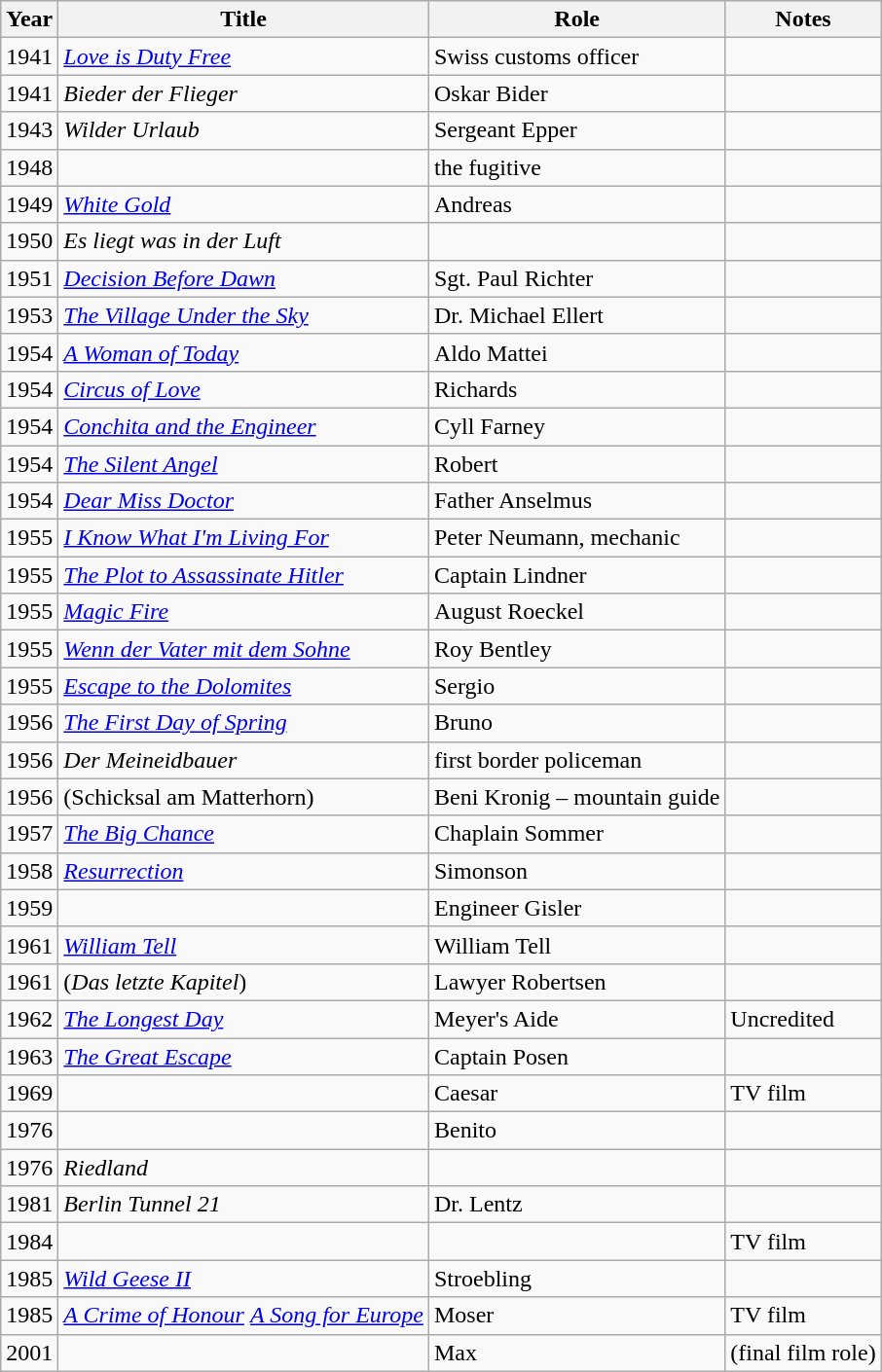<table class="wikitable">
<tr>
<th>Year</th>
<th>Title</th>
<th>Role</th>
<th>Notes</th>
</tr>
<tr>
<td>1941</td>
<td><em><a href='#'>Love is Duty Free</a></em></td>
<td>Swiss customs officer</td>
<td></td>
</tr>
<tr>
<td>1941</td>
<td><em>Bieder der Flieger</em></td>
<td>Oskar Bider</td>
<td></td>
</tr>
<tr>
<td>1943</td>
<td><em>Wilder Urlaub</em></td>
<td>Sergeant Epper</td>
<td></td>
</tr>
<tr>
<td>1948</td>
<td><em></em></td>
<td>the fugitive</td>
<td></td>
</tr>
<tr>
<td>1949</td>
<td><em><a href='#'>White Gold</a></em></td>
<td>Andreas</td>
<td></td>
</tr>
<tr>
<td>1950</td>
<td><em>Es liegt was in der Luft</em></td>
<td></td>
<td></td>
</tr>
<tr>
<td>1951</td>
<td><em><a href='#'>Decision Before Dawn</a></em></td>
<td>Sgt. Paul Richter</td>
<td></td>
</tr>
<tr>
<td>1953</td>
<td><em><a href='#'>The Village Under the Sky</a></em></td>
<td>Dr. Michael Ellert</td>
<td></td>
</tr>
<tr>
<td>1954</td>
<td><em><a href='#'>A Woman of Today</a></em></td>
<td>Aldo Mattei</td>
<td></td>
</tr>
<tr>
<td>1954</td>
<td><em><a href='#'>Circus of Love</a></em></td>
<td>Richards</td>
<td></td>
</tr>
<tr>
<td>1954</td>
<td><em><a href='#'>Conchita and the Engineer</a></em></td>
<td>Cyll Farney</td>
<td></td>
</tr>
<tr>
<td>1954</td>
<td><em><a href='#'>The Silent Angel</a></em></td>
<td>Robert</td>
<td></td>
</tr>
<tr>
<td>1954</td>
<td><em><a href='#'>Dear Miss Doctor</a></em></td>
<td>Father Anselmus</td>
<td></td>
</tr>
<tr>
<td>1955</td>
<td><em><a href='#'>I Know What I'm Living For</a></em></td>
<td>Peter Neumann, mechanic</td>
<td></td>
</tr>
<tr>
<td>1955</td>
<td><em><a href='#'>The Plot to Assassinate Hitler</a></em></td>
<td>Captain Lindner</td>
<td></td>
</tr>
<tr>
<td>1955</td>
<td><em><a href='#'>Magic Fire</a></em></td>
<td>August Roeckel</td>
<td></td>
</tr>
<tr>
<td>1955</td>
<td><em><a href='#'>Wenn der Vater mit dem Sohne</a></em></td>
<td>Roy Bentley</td>
<td></td>
</tr>
<tr>
<td>1955</td>
<td><em><a href='#'>Escape to the Dolomites</a></em></td>
<td>Sergio</td>
<td></td>
</tr>
<tr>
<td>1956</td>
<td><em><a href='#'>The First Day of Spring</a></em></td>
<td>Bruno</td>
<td></td>
</tr>
<tr>
<td>1956</td>
<td><em>Der Meineidbauer</em></td>
<td>first border policeman</td>
<td></td>
</tr>
<tr>
<td>1956</td>
<td><em></em> (Schicksal am Matterhorn)</td>
<td>Beni Kronig – mountain guide</td>
<td></td>
</tr>
<tr>
<td>1957</td>
<td><em><a href='#'>The Big Chance</a></em></td>
<td>Chaplain Sommer</td>
<td></td>
</tr>
<tr>
<td>1958</td>
<td><em><a href='#'>Resurrection</a></em></td>
<td>Simonson</td>
<td></td>
</tr>
<tr>
<td>1959</td>
<td><em></em></td>
<td>Engineer Gisler</td>
<td></td>
</tr>
<tr>
<td>1961</td>
<td><em><a href='#'>William Tell</a></em></td>
<td>William Tell</td>
<td></td>
</tr>
<tr>
<td>1961</td>
<td><em></em> (<em>Das letzte Kapitel</em>)</td>
<td>Lawyer Robertsen</td>
<td></td>
</tr>
<tr>
<td>1962</td>
<td><em><a href='#'>The Longest Day</a></em></td>
<td>Meyer's Aide</td>
<td>Uncredited</td>
</tr>
<tr>
<td>1963</td>
<td><em><a href='#'>The Great Escape</a></em></td>
<td>Captain Posen</td>
<td></td>
</tr>
<tr>
<td>1969</td>
<td><em></em></td>
<td>Caesar</td>
<td>TV film</td>
</tr>
<tr>
<td>1976</td>
<td><em></em></td>
<td>Benito</td>
<td></td>
</tr>
<tr>
<td>1976</td>
<td><em>Riedland</em></td>
<td></td>
<td></td>
</tr>
<tr>
<td>1981</td>
<td><em>Berlin Tunnel 21</em></td>
<td>Dr. Lentz</td>
<td></td>
</tr>
<tr>
<td>1984</td>
<td><em></em></td>
<td></td>
<td>TV film</td>
</tr>
<tr>
<td>1985</td>
<td><em><a href='#'>Wild Geese II</a></em></td>
<td>Stroebling</td>
<td></td>
</tr>
<tr>
<td>1985</td>
<td><em><a href='#'>A Crime of Honour</a></em>  <em><a href='#'>A Song for Europe</a></em></td>
<td>Moser</td>
<td>TV film</td>
</tr>
<tr>
<td>2001</td>
<td><em></em></td>
<td>Max</td>
<td>(final film role)</td>
</tr>
</table>
